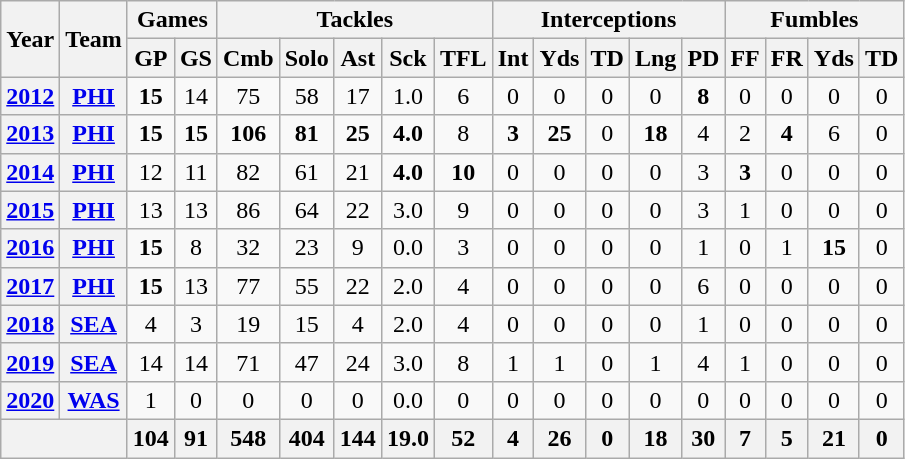<table class="wikitable" style="text-align:center">
<tr>
<th rowspan="2">Year</th>
<th rowspan="2">Team</th>
<th colspan="2">Games</th>
<th colspan="5">Tackles</th>
<th colspan="5">Interceptions</th>
<th colspan="4">Fumbles</th>
</tr>
<tr>
<th>GP</th>
<th>GS</th>
<th>Cmb</th>
<th>Solo</th>
<th>Ast</th>
<th>Sck</th>
<th>TFL</th>
<th>Int</th>
<th>Yds</th>
<th>TD</th>
<th>Lng</th>
<th>PD</th>
<th>FF</th>
<th>FR</th>
<th>Yds</th>
<th>TD</th>
</tr>
<tr>
<th><a href='#'>2012</a></th>
<th><a href='#'>PHI</a></th>
<td><strong>15</strong></td>
<td>14</td>
<td>75</td>
<td>58</td>
<td>17</td>
<td>1.0</td>
<td>6</td>
<td>0</td>
<td>0</td>
<td>0</td>
<td>0</td>
<td><strong>8</strong></td>
<td>0</td>
<td>0</td>
<td>0</td>
<td>0</td>
</tr>
<tr>
<th><a href='#'>2013</a></th>
<th><a href='#'>PHI</a></th>
<td><strong>15</strong></td>
<td><strong>15</strong></td>
<td><strong>106</strong></td>
<td><strong>81</strong></td>
<td><strong>25</strong></td>
<td><strong>4.0</strong></td>
<td>8</td>
<td><strong>3</strong></td>
<td><strong>25</strong></td>
<td>0</td>
<td><strong>18</strong></td>
<td>4</td>
<td>2</td>
<td><strong>4</strong></td>
<td>6</td>
<td>0</td>
</tr>
<tr>
<th><a href='#'>2014</a></th>
<th><a href='#'>PHI</a></th>
<td>12</td>
<td>11</td>
<td>82</td>
<td>61</td>
<td>21</td>
<td><strong>4.0</strong></td>
<td><strong>10</strong></td>
<td>0</td>
<td>0</td>
<td>0</td>
<td>0</td>
<td>3</td>
<td><strong>3</strong></td>
<td>0</td>
<td>0</td>
<td>0</td>
</tr>
<tr>
<th><a href='#'>2015</a></th>
<th><a href='#'>PHI</a></th>
<td>13</td>
<td>13</td>
<td>86</td>
<td>64</td>
<td>22</td>
<td>3.0</td>
<td>9</td>
<td>0</td>
<td>0</td>
<td>0</td>
<td>0</td>
<td>3</td>
<td>1</td>
<td>0</td>
<td>0</td>
<td>0</td>
</tr>
<tr>
<th><a href='#'>2016</a></th>
<th><a href='#'>PHI</a></th>
<td><strong>15</strong></td>
<td>8</td>
<td>32</td>
<td>23</td>
<td>9</td>
<td>0.0</td>
<td>3</td>
<td>0</td>
<td>0</td>
<td>0</td>
<td>0</td>
<td>1</td>
<td>0</td>
<td>1</td>
<td><strong>15</strong></td>
<td>0</td>
</tr>
<tr>
<th><a href='#'>2017</a></th>
<th><a href='#'>PHI</a></th>
<td><strong>15</strong></td>
<td>13</td>
<td>77</td>
<td>55</td>
<td>22</td>
<td>2.0</td>
<td>4</td>
<td>0</td>
<td>0</td>
<td>0</td>
<td>0</td>
<td>6</td>
<td>0</td>
<td>0</td>
<td>0</td>
<td>0</td>
</tr>
<tr>
<th><a href='#'>2018</a></th>
<th><a href='#'>SEA</a></th>
<td>4</td>
<td>3</td>
<td>19</td>
<td>15</td>
<td>4</td>
<td>2.0</td>
<td>4</td>
<td>0</td>
<td>0</td>
<td>0</td>
<td>0</td>
<td>1</td>
<td>0</td>
<td>0</td>
<td>0</td>
<td>0</td>
</tr>
<tr>
<th><a href='#'>2019</a></th>
<th><a href='#'>SEA</a></th>
<td>14</td>
<td>14</td>
<td>71</td>
<td>47</td>
<td>24</td>
<td>3.0</td>
<td>8</td>
<td>1</td>
<td>1</td>
<td>0</td>
<td>1</td>
<td>4</td>
<td>1</td>
<td>0</td>
<td>0</td>
<td>0</td>
</tr>
<tr>
<th><a href='#'>2020</a></th>
<th><a href='#'>WAS</a></th>
<td>1</td>
<td>0</td>
<td>0</td>
<td>0</td>
<td>0</td>
<td>0.0</td>
<td>0</td>
<td>0</td>
<td>0</td>
<td>0</td>
<td>0</td>
<td>0</td>
<td>0</td>
<td>0</td>
<td>0</td>
<td>0</td>
</tr>
<tr>
<th colspan="2"></th>
<th>104</th>
<th>91</th>
<th>548</th>
<th>404</th>
<th>144</th>
<th>19.0</th>
<th>52</th>
<th>4</th>
<th>26</th>
<th>0</th>
<th>18</th>
<th>30</th>
<th>7</th>
<th>5</th>
<th>21</th>
<th>0</th>
</tr>
</table>
